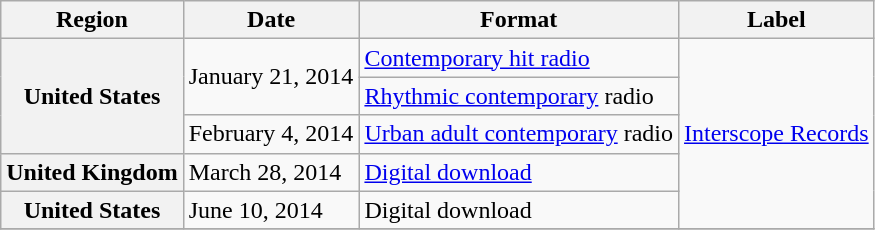<table class="wikitable plainrowheaders">
<tr>
<th>Region</th>
<th>Date</th>
<th>Format</th>
<th>Label</th>
</tr>
<tr>
<th scope="row" rowspan="3">United States</th>
<td rowspan="2">January 21, 2014</td>
<td><a href='#'>Contemporary hit radio</a></td>
<td rowspan="5"><a href='#'>Interscope Records</a></td>
</tr>
<tr>
<td><a href='#'>Rhythmic contemporary</a> radio</td>
</tr>
<tr>
<td>February 4, 2014</td>
<td><a href='#'>Urban adult contemporary</a> radio</td>
</tr>
<tr>
<th scope="row">United Kingdom</th>
<td>March 28, 2014</td>
<td><a href='#'>Digital download</a></td>
</tr>
<tr>
<th scope="row">United States</th>
<td>June 10, 2014</td>
<td>Digital download </td>
</tr>
<tr>
</tr>
</table>
